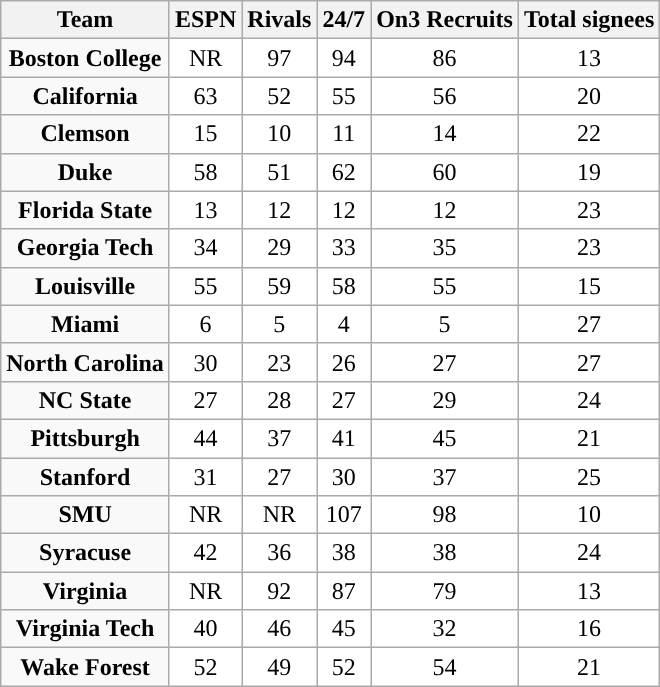<table class="wikitable sortable" style="text-align:center">
<tr>
<th>Team</th>
<th>ESPN</th>
<th>Rivals</th>
<th>24/7</th>
<th>On3 Recruits</th>
<th>Total signees</th>
</tr>
<tr>
<td><strong>Boston College</strong></td>
<td style="text-align:center; background:white">NR</td>
<td style="text-align:center; background:white">97</td>
<td style="text-align:center; background:white">94</td>
<td style="text-align:center; background:white">86</td>
<td style="text-align:center; background:white">13</td>
</tr>
<tr>
<td><strong>California</strong></td>
<td style="text-align:center; background:white">63</td>
<td style="text-align:center; background:white">52</td>
<td style="text-align:center; background:white">55</td>
<td style="text-align:center; background:white">56</td>
<td style="text-align:center; background:white">20</td>
</tr>
<tr>
<td><strong>Clemson</strong></td>
<td style="text-align:center; background:white">15</td>
<td style="text-align:center; background:white">10</td>
<td style="text-align:center; background:white">11</td>
<td style="text-align:center; background:white">14</td>
<td style="text-align:center; background:white">22</td>
</tr>
<tr>
<td><strong>Duke</strong></td>
<td style="text-align:center; background:white">58</td>
<td style="text-align:center; background:white">51</td>
<td style="text-align:center; background:white">62</td>
<td style="text-align:center; background:white">60</td>
<td style="text-align:center; background:white">19</td>
</tr>
<tr>
<td><strong>Florida State</strong></td>
<td style="text-align:center; background:white">13</td>
<td style="text-align:center; background:white">12</td>
<td style="text-align:center; background:white">12</td>
<td style="text-align:center; background:white">12</td>
<td style="text-align:center; background:white">23</td>
</tr>
<tr>
<td><strong>Georgia Tech</strong></td>
<td style="text-align:center; background:white">34</td>
<td style="text-align:center; background:white">29</td>
<td style="text-align:center; background:white">33</td>
<td style="text-align:center; background:white">35</td>
<td style="text-align:center; background:white">23</td>
</tr>
<tr>
<td><strong>Louisville</strong></td>
<td style="text-align:center; background:white">55</td>
<td style="text-align:center; background:white">59</td>
<td style="text-align:center; background:white">58</td>
<td style="text-align:center; background:white">55</td>
<td style="text-align:center; background:white">15</td>
</tr>
<tr>
<td><strong>Miami</strong></td>
<td style="text-align:center; background:white">6</td>
<td style="text-align:center; background:white">5</td>
<td style="text-align:center; background:white">4</td>
<td style="text-align:center; background:white">5</td>
<td style="text-align:center; background:white">27</td>
</tr>
<tr>
<td><strong>North Carolina</strong></td>
<td style="text-align:center; background:white">30</td>
<td style="text-align:center; background:white">23</td>
<td style="text-align:center; background:white">26</td>
<td style="text-align:center; background:white">27</td>
<td style="text-align:center; background:white">27</td>
</tr>
<tr>
<td><strong>NC State</strong></td>
<td style="text-align:center; background:white">27</td>
<td style="text-align:center; background:white">28</td>
<td style="text-align:center; background:white">27</td>
<td style="text-align:center; background:white">29</td>
<td style="text-align:center; background:white">24</td>
</tr>
<tr>
<td><strong>Pittsburgh</strong></td>
<td style="text-align:center; background:white">44</td>
<td style="text-align:center; background:white">37</td>
<td style="text-align:center; background:white">41</td>
<td style="text-align:center; background:white">45</td>
<td style="text-align:center; background:white">21</td>
</tr>
<tr>
<td><strong>Stanford</strong></td>
<td style="text-align:center; background:white">31</td>
<td style="text-align:center; background:white">27</td>
<td style="text-align:center; background:white">30</td>
<td style="text-align:center; background:white">37</td>
<td style="text-align:center; background:white">25</td>
</tr>
<tr>
<td><strong>SMU</strong></td>
<td style="text-align:center; background:white">NR</td>
<td style="text-align:center; background:white">NR</td>
<td style="text-align:center; background:white">107</td>
<td style="text-align:center; background:white">98</td>
<td style="text-align:center; background:white">10</td>
</tr>
<tr>
<td><strong>Syracuse</strong></td>
<td style="text-align:center; background:white">42</td>
<td style="text-align:center; background:white">36</td>
<td style="text-align:center; background:white">38</td>
<td style="text-align:center; background:white">38</td>
<td style="text-align:center; background:white">24</td>
</tr>
<tr>
<td><strong>Virginia</strong></td>
<td style="text-align:center; background:white">NR</td>
<td style="text-align:center; background:white">92</td>
<td style="text-align:center; background:white">87</td>
<td style="text-align:center; background:white">79</td>
<td style="text-align:center; background:white">13</td>
</tr>
<tr>
<td><strong>Virginia Tech</strong></td>
<td style="text-align:center; background:white">40</td>
<td style="text-align:center; background:white">46</td>
<td style="text-align:center; background:white">45</td>
<td style="text-align:center; background:white">32</td>
<td style="text-align:center; background:white">16</td>
</tr>
<tr>
<td><strong>Wake Forest</strong></td>
<td style="text-align:center; background:white">52</td>
<td style="text-align:center; background:white">49</td>
<td style="text-align:center; background:white">52</td>
<td style="text-align:center; background:white">54</td>
<td style="text-align:center; background:white">21</td>
</tr>
</table>
